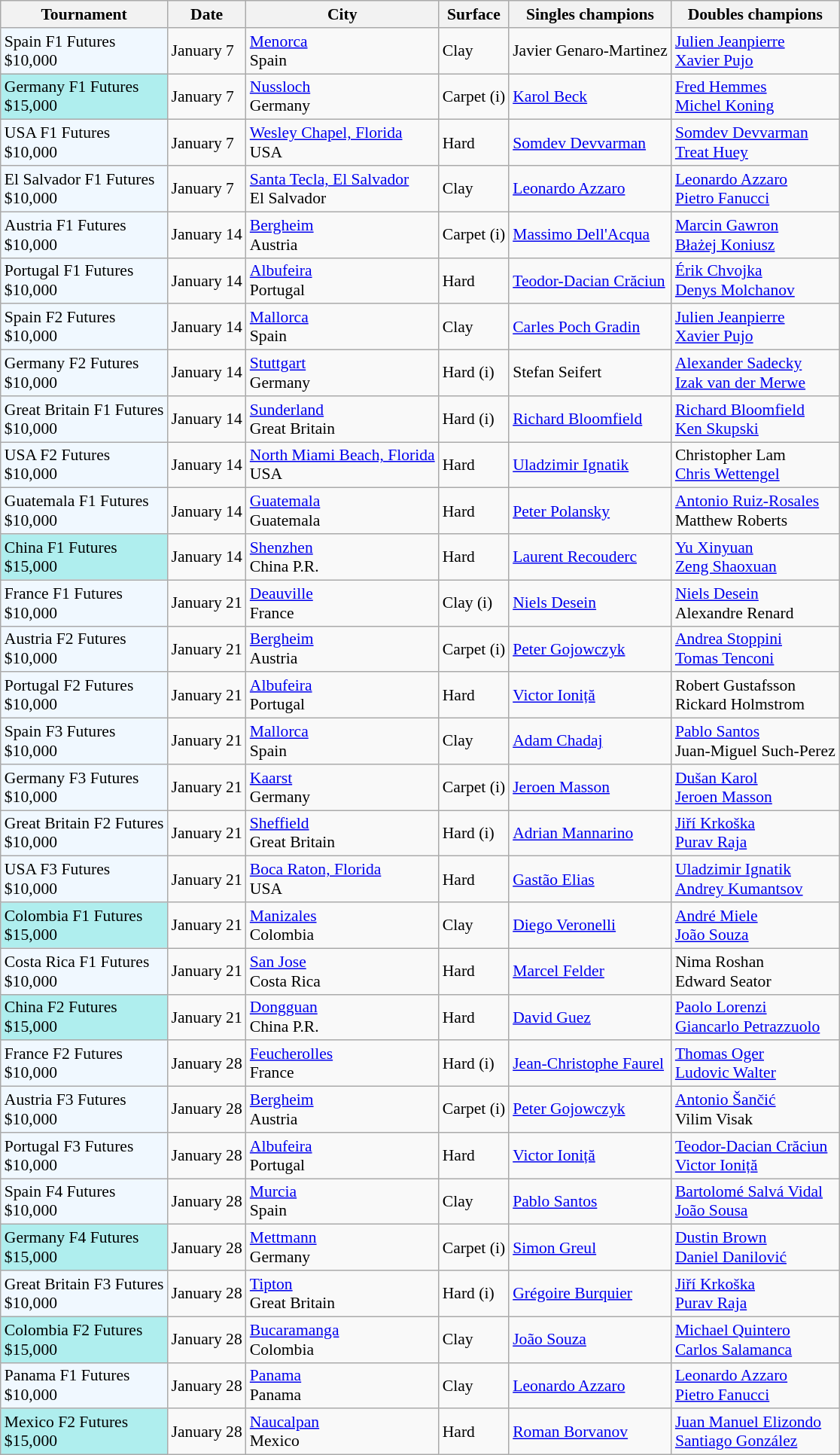<table class="sortable wikitable" style="font-size:90%">
<tr>
<th>Tournament</th>
<th>Date</th>
<th>City</th>
<th>Surface</th>
<th>Singles champions</th>
<th>Doubles champions</th>
</tr>
<tr>
<td style="background:#f0f8ff;">Spain F1 Futures<br>$10,000</td>
<td>January 7</td>
<td><a href='#'>Menorca</a><br>Spain</td>
<td>Clay</td>
<td> Javier Genaro-Martinez</td>
<td> <a href='#'>Julien Jeanpierre</a><br> <a href='#'>Xavier Pujo</a></td>
</tr>
<tr>
<td style="background:#afeeee;">Germany F1 Futures<br>$15,000</td>
<td>January 7</td>
<td><a href='#'>Nussloch</a><br>Germany</td>
<td>Carpet (i)</td>
<td> <a href='#'>Karol Beck</a></td>
<td> <a href='#'>Fred Hemmes</a><br> <a href='#'>Michel Koning</a></td>
</tr>
<tr>
<td style="background:#f0f8ff;">USA F1 Futures<br>$10,000</td>
<td>January 7</td>
<td><a href='#'>Wesley Chapel, Florida</a><br>USA</td>
<td>Hard</td>
<td> <a href='#'>Somdev Devvarman</a></td>
<td> <a href='#'>Somdev Devvarman</a><br> <a href='#'>Treat Huey</a></td>
</tr>
<tr>
<td style="background:#f0f8ff;">El Salvador F1 Futures<br>$10,000</td>
<td>January 7</td>
<td><a href='#'>Santa Tecla, El Salvador</a><br>El Salvador</td>
<td>Clay</td>
<td> <a href='#'>Leonardo Azzaro</a></td>
<td> <a href='#'>Leonardo Azzaro</a><br> <a href='#'>Pietro Fanucci</a></td>
</tr>
<tr>
<td style="background:#f0f8ff;">Austria F1 Futures<br>$10,000</td>
<td>January 14</td>
<td><a href='#'>Bergheim</a><br>Austria</td>
<td>Carpet (i)</td>
<td> <a href='#'>Massimo Dell'Acqua</a></td>
<td> <a href='#'>Marcin Gawron</a><br> <a href='#'>Błażej Koniusz</a></td>
</tr>
<tr>
<td style="background:#f0f8ff;">Portugal F1 Futures<br>$10,000</td>
<td>January 14</td>
<td><a href='#'>Albufeira</a><br>Portugal</td>
<td>Hard</td>
<td> <a href='#'>Teodor-Dacian Crăciun</a></td>
<td> <a href='#'>Érik Chvojka</a><br> <a href='#'>Denys Molchanov</a></td>
</tr>
<tr>
<td style="background:#f0f8ff;">Spain F2 Futures<br>$10,000</td>
<td>January 14</td>
<td><a href='#'>Mallorca</a><br>Spain</td>
<td>Clay</td>
<td> <a href='#'>Carles Poch Gradin</a></td>
<td> <a href='#'>Julien Jeanpierre</a><br> <a href='#'>Xavier Pujo</a></td>
</tr>
<tr>
<td style="background:#f0f8ff;">Germany F2 Futures<br>$10,000</td>
<td>January 14</td>
<td><a href='#'>Stuttgart</a><br>Germany</td>
<td>Hard (i)</td>
<td> Stefan Seifert</td>
<td> <a href='#'>Alexander Sadecky</a><br> <a href='#'>Izak van der Merwe</a></td>
</tr>
<tr>
<td style="background:#f0f8ff;">Great Britain F1 Futures<br>$10,000</td>
<td>January 14</td>
<td><a href='#'>Sunderland</a><br>Great Britain</td>
<td>Hard (i)</td>
<td> <a href='#'>Richard Bloomfield</a></td>
<td> <a href='#'>Richard Bloomfield</a><br> <a href='#'>Ken Skupski</a></td>
</tr>
<tr>
<td style="background:#f0f8ff;">USA F2 Futures<br>$10,000</td>
<td>January 14</td>
<td><a href='#'>North Miami Beach, Florida</a><br>USA</td>
<td>Hard</td>
<td> <a href='#'>Uladzimir Ignatik</a></td>
<td> Christopher Lam<br> <a href='#'>Chris Wettengel</a></td>
</tr>
<tr>
<td style="background:#f0f8ff;">Guatemala F1 Futures<br>$10,000</td>
<td>January 14</td>
<td><a href='#'>Guatemala</a><br>Guatemala</td>
<td>Hard</td>
<td> <a href='#'>Peter Polansky</a></td>
<td> <a href='#'>Antonio Ruiz-Rosales</a><br> Matthew Roberts</td>
</tr>
<tr>
<td style="background:#afeeee;">China F1 Futures<br>$15,000</td>
<td>January 14</td>
<td><a href='#'>Shenzhen</a><br>China P.R.</td>
<td>Hard</td>
<td> <a href='#'>Laurent Recouderc</a></td>
<td> <a href='#'>Yu Xinyuan</a><br> <a href='#'>Zeng Shaoxuan</a></td>
</tr>
<tr>
<td style="background:#f0f8ff;">France F1 Futures<br>$10,000</td>
<td>January 21</td>
<td><a href='#'>Deauville</a><br>France</td>
<td>Clay (i)</td>
<td> <a href='#'>Niels Desein</a></td>
<td> <a href='#'>Niels Desein</a><br> Alexandre Renard</td>
</tr>
<tr>
<td style="background:#f0f8ff;">Austria F2 Futures<br>$10,000</td>
<td>January 21</td>
<td><a href='#'>Bergheim</a><br>Austria</td>
<td>Carpet (i)</td>
<td> <a href='#'>Peter Gojowczyk</a></td>
<td> <a href='#'>Andrea Stoppini</a><br> <a href='#'>Tomas Tenconi</a></td>
</tr>
<tr>
<td style="background:#f0f8ff;">Portugal F2 Futures<br>$10,000</td>
<td>January 21</td>
<td><a href='#'>Albufeira</a><br>Portugal</td>
<td>Hard</td>
<td> <a href='#'>Victor Ioniță</a></td>
<td> Robert Gustafsson<br> Rickard Holmstrom</td>
</tr>
<tr>
<td style="background:#f0f8ff;">Spain F3 Futures<br>$10,000</td>
<td>January 21</td>
<td><a href='#'>Mallorca</a><br>Spain</td>
<td>Clay</td>
<td> <a href='#'>Adam Chadaj</a></td>
<td> <a href='#'>Pablo Santos</a><br> Juan-Miguel Such-Perez</td>
</tr>
<tr>
<td style="background:#f0f8ff;">Germany F3 Futures<br>$10,000</td>
<td>January 21</td>
<td><a href='#'>Kaarst</a><br>Germany</td>
<td>Carpet (i)</td>
<td> <a href='#'>Jeroen Masson</a></td>
<td> <a href='#'>Dušan Karol</a><br> <a href='#'>Jeroen Masson</a></td>
</tr>
<tr>
<td style="background:#f0f8ff;">Great Britain F2 Futures<br>$10,000</td>
<td>January 21</td>
<td><a href='#'>Sheffield</a><br>Great Britain</td>
<td>Hard (i)</td>
<td> <a href='#'>Adrian Mannarino</a></td>
<td> <a href='#'>Jiří Krkoška</a><br> <a href='#'>Purav Raja</a></td>
</tr>
<tr>
<td style="background:#f0f8ff;">USA F3 Futures<br>$10,000</td>
<td>January 21</td>
<td><a href='#'>Boca Raton, Florida</a><br>USA</td>
<td>Hard</td>
<td> <a href='#'>Gastão Elias</a></td>
<td> <a href='#'>Uladzimir Ignatik</a><br> <a href='#'>Andrey Kumantsov</a></td>
</tr>
<tr>
<td style="background:#afeeee;">Colombia F1 Futures<br>$15,000</td>
<td>January 21</td>
<td><a href='#'>Manizales</a><br>Colombia</td>
<td>Clay</td>
<td> <a href='#'>Diego Veronelli</a></td>
<td> <a href='#'>André Miele</a><br> <a href='#'>João Souza</a></td>
</tr>
<tr>
<td style="background:#f0f8ff;">Costa Rica F1 Futures<br>$10,000</td>
<td>January 21</td>
<td><a href='#'>San Jose</a><br>Costa Rica</td>
<td>Hard</td>
<td> <a href='#'>Marcel Felder</a></td>
<td> Nima Roshan<br> Edward Seator</td>
</tr>
<tr>
<td style="background:#afeeee;">China F2 Futures<br>$15,000</td>
<td>January 21</td>
<td><a href='#'>Dongguan</a><br>China P.R.</td>
<td>Hard</td>
<td> <a href='#'>David Guez</a></td>
<td> <a href='#'>Paolo Lorenzi</a><br> <a href='#'>Giancarlo Petrazzuolo</a></td>
</tr>
<tr>
<td style="background:#f0f8ff;">France F2 Futures<br>$10,000</td>
<td>January 28</td>
<td><a href='#'>Feucherolles</a><br>France</td>
<td>Hard (i)</td>
<td> <a href='#'>Jean-Christophe Faurel</a></td>
<td> <a href='#'>Thomas Oger</a><br> <a href='#'>Ludovic Walter</a></td>
</tr>
<tr>
<td style="background:#f0f8ff;">Austria F3 Futures<br>$10,000</td>
<td>January 28</td>
<td><a href='#'>Bergheim</a><br>Austria</td>
<td>Carpet (i)</td>
<td> <a href='#'>Peter Gojowczyk</a></td>
<td> <a href='#'>Antonio Šančić</a><br> Vilim Visak</td>
</tr>
<tr>
<td style="background:#f0f8ff;">Portugal F3 Futures<br>$10,000</td>
<td>January 28</td>
<td><a href='#'>Albufeira</a><br>Portugal</td>
<td>Hard</td>
<td> <a href='#'>Victor Ioniță</a></td>
<td> <a href='#'>Teodor-Dacian Crăciun</a><br> <a href='#'>Victor Ioniță</a></td>
</tr>
<tr>
<td style="background:#f0f8ff;">Spain F4 Futures<br>$10,000</td>
<td>January 28</td>
<td><a href='#'>Murcia</a><br>Spain</td>
<td>Clay</td>
<td> <a href='#'>Pablo Santos</a></td>
<td> <a href='#'>Bartolomé Salvá Vidal</a><br> <a href='#'>João Sousa</a></td>
</tr>
<tr>
<td style="background:#afeeee;">Germany F4 Futures<br>$15,000</td>
<td>January 28</td>
<td><a href='#'>Mettmann</a><br>Germany</td>
<td>Carpet (i)</td>
<td> <a href='#'>Simon Greul</a></td>
<td> <a href='#'>Dustin Brown</a><br> <a href='#'>Daniel Danilović</a></td>
</tr>
<tr>
<td style="background:#f0f8ff;">Great Britain F3 Futures<br>$10,000</td>
<td>January 28</td>
<td><a href='#'>Tipton</a><br>Great Britain</td>
<td>Hard (i)</td>
<td> <a href='#'>Grégoire Burquier</a></td>
<td> <a href='#'>Jiří Krkoška</a><br> <a href='#'>Purav Raja</a></td>
</tr>
<tr>
<td style="background:#afeeee;">Colombia F2 Futures<br>$15,000</td>
<td>January 28</td>
<td><a href='#'>Bucaramanga</a><br>Colombia</td>
<td>Clay</td>
<td> <a href='#'>João Souza</a></td>
<td> <a href='#'>Michael Quintero</a><br> <a href='#'>Carlos Salamanca</a></td>
</tr>
<tr>
<td style="background:#f0f8ff;">Panama F1 Futures<br>$10,000</td>
<td>January 28</td>
<td><a href='#'>Panama</a><br>Panama</td>
<td>Clay</td>
<td> <a href='#'>Leonardo Azzaro</a></td>
<td> <a href='#'>Leonardo Azzaro</a><br> <a href='#'>Pietro Fanucci</a></td>
</tr>
<tr>
<td style="background:#afeeee;">Mexico F2 Futures<br>$15,000</td>
<td>January 28</td>
<td><a href='#'>Naucalpan</a><br>Mexico</td>
<td>Hard</td>
<td> <a href='#'>Roman Borvanov</a></td>
<td> <a href='#'>Juan Manuel Elizondo</a><br> <a href='#'>Santiago González</a></td>
</tr>
</table>
